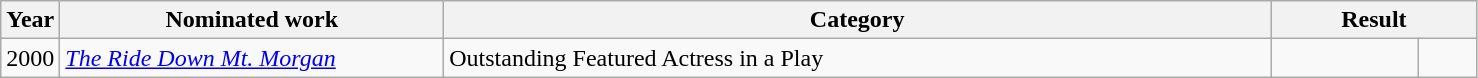<table class=wikitable>
<tr>
<th width=4%>Year</th>
<th width=26%>Nominated work</th>
<th width=56%>Category</th>
<th width=14% colspan=2>Result</th>
</tr>
<tr>
<td>2000</td>
<td><em><a href='#'>The Ride Down Mt. Morgan</a></em></td>
<td>Outstanding Featured Actress in a Play</td>
<td></td>
<td width=4% align=center></td>
</tr>
</table>
